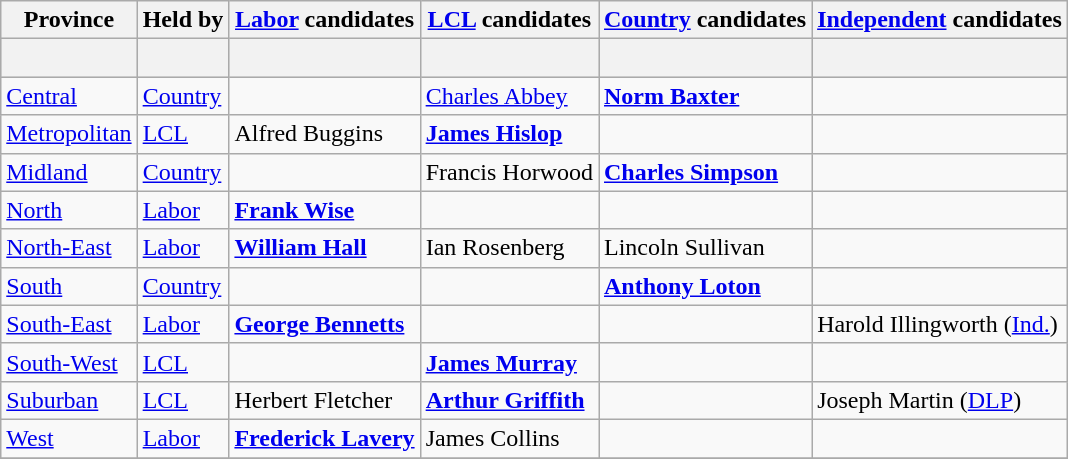<table class="wikitable">
<tr>
<th>Province</th>
<th>Held by</th>
<th><a href='#'>Labor</a> candidates</th>
<th><a href='#'>LCL</a> candidates</th>
<th><a href='#'>Country</a> candidates</th>
<th><a href='#'>Independent</a> candidates</th>
</tr>
<tr bgcolor="#cccccc">
<th></th>
<th></th>
<th></th>
<th></th>
<th></th>
<th> </th>
</tr>
<tr>
<td><a href='#'>Central</a></td>
<td><a href='#'>Country</a></td>
<td></td>
<td><a href='#'>Charles Abbey</a></td>
<td><strong><a href='#'>Norm Baxter</a></strong></td>
<td></td>
</tr>
<tr>
<td><a href='#'>Metropolitan</a></td>
<td><a href='#'>LCL</a></td>
<td>Alfred Buggins</td>
<td><strong><a href='#'>James Hislop</a></strong></td>
<td></td>
<td></td>
</tr>
<tr>
<td><a href='#'>Midland</a></td>
<td><a href='#'>Country</a></td>
<td></td>
<td>Francis Horwood</td>
<td><strong><a href='#'>Charles Simpson</a></strong></td>
<td></td>
</tr>
<tr>
<td><a href='#'>North</a></td>
<td><a href='#'>Labor</a></td>
<td><strong><a href='#'>Frank Wise</a></strong></td>
<td></td>
<td></td>
<td></td>
</tr>
<tr>
<td><a href='#'>North-East</a></td>
<td><a href='#'>Labor</a></td>
<td><strong><a href='#'>William Hall</a></strong></td>
<td>Ian Rosenberg</td>
<td>Lincoln Sullivan</td>
<td></td>
</tr>
<tr>
<td><a href='#'>South</a></td>
<td><a href='#'>Country</a></td>
<td></td>
<td></td>
<td><strong><a href='#'>Anthony Loton</a></strong></td>
<td></td>
</tr>
<tr>
<td><a href='#'>South-East</a></td>
<td><a href='#'>Labor</a></td>
<td><strong><a href='#'>George Bennetts</a></strong></td>
<td></td>
<td></td>
<td>Harold Illingworth (<a href='#'>Ind.</a>)</td>
</tr>
<tr>
<td><a href='#'>South-West</a></td>
<td><a href='#'>LCL</a></td>
<td></td>
<td><strong><a href='#'>James Murray</a></strong></td>
<td></td>
<td></td>
</tr>
<tr>
<td><a href='#'>Suburban</a></td>
<td><a href='#'>LCL</a></td>
<td>Herbert Fletcher</td>
<td><strong><a href='#'>Arthur Griffith</a></strong></td>
<td></td>
<td>Joseph Martin (<a href='#'>DLP</a>)</td>
</tr>
<tr>
<td><a href='#'>West</a></td>
<td><a href='#'>Labor</a></td>
<td><strong><a href='#'>Frederick Lavery</a></strong></td>
<td>James Collins</td>
<td></td>
<td></td>
</tr>
<tr>
</tr>
</table>
